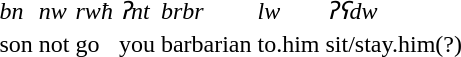<table>
<tr>
<td><em> bn</em></td>
<td><em>nw</em></td>
<td><em>rwħ</em></td>
<td><em>ʔnt</em></td>
<td><em>brbr</em></td>
<td><em>lw</em></td>
<td><em>ʔʕdw</em></td>
</tr>
<tr>
<td>son</td>
<td>not</td>
<td>go</td>
<td>you</td>
<td>barbarian</td>
<td>to.him</td>
<td>sit/stay.him(?)</td>
</tr>
</table>
